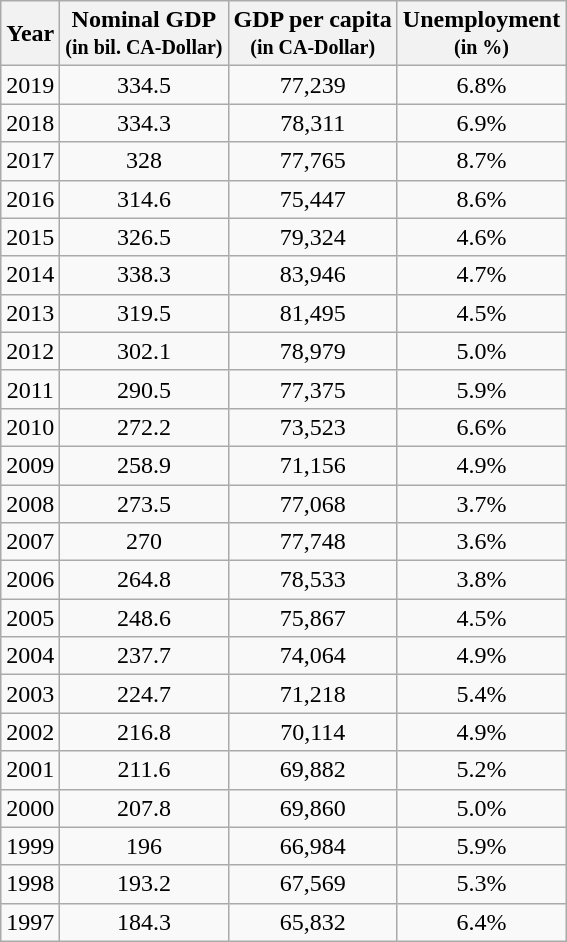<table class="wikitable sortable" style="text-align:center;">
<tr>
<th>Year</th>
<th class="unsortable">Nominal GDP<br><small>(in bil. CA-Dollar)</small></th>
<th>GDP per capita<br><small>(in CA-Dollar)</small></th>
<th>Unemployment<br><small>(in %)</small></th>
</tr>
<tr>
<td>2019</td>
<td>334.5</td>
<td>77,239</td>
<td>6.8%</td>
</tr>
<tr>
<td>2018</td>
<td>334.3</td>
<td>78,311</td>
<td>6.9%</td>
</tr>
<tr>
<td>2017</td>
<td>328</td>
<td>77,765</td>
<td>8.7%</td>
</tr>
<tr>
<td>2016</td>
<td>314.6</td>
<td>75,447</td>
<td>8.6%</td>
</tr>
<tr>
<td>2015</td>
<td>326.5</td>
<td>79,324</td>
<td>4.6%</td>
</tr>
<tr>
<td>2014</td>
<td>338.3</td>
<td>83,946</td>
<td>4.7%</td>
</tr>
<tr>
<td>2013</td>
<td>319.5</td>
<td>81,495</td>
<td>4.5%</td>
</tr>
<tr>
<td>2012</td>
<td>302.1</td>
<td>78,979</td>
<td>5.0%</td>
</tr>
<tr>
<td>2011</td>
<td>290.5</td>
<td>77,375</td>
<td>5.9%</td>
</tr>
<tr>
<td>2010</td>
<td>272.2</td>
<td>73,523</td>
<td>6.6%</td>
</tr>
<tr>
<td>2009</td>
<td>258.9</td>
<td>71,156</td>
<td>4.9%</td>
</tr>
<tr>
<td>2008</td>
<td>273.5</td>
<td>77,068</td>
<td>3.7%</td>
</tr>
<tr>
<td>2007</td>
<td>270</td>
<td>77,748</td>
<td>3.6%</td>
</tr>
<tr>
<td>2006</td>
<td>264.8</td>
<td>78,533</td>
<td>3.8%</td>
</tr>
<tr>
<td>2005</td>
<td>248.6</td>
<td>75,867</td>
<td>4.5%</td>
</tr>
<tr>
<td>2004</td>
<td>237.7</td>
<td>74,064</td>
<td>4.9%</td>
</tr>
<tr>
<td>2003</td>
<td>224.7</td>
<td>71,218</td>
<td>5.4%</td>
</tr>
<tr>
<td>2002</td>
<td>216.8</td>
<td>70,114</td>
<td>4.9%</td>
</tr>
<tr>
<td>2001</td>
<td>211.6</td>
<td>69,882</td>
<td>5.2%</td>
</tr>
<tr>
<td>2000</td>
<td>207.8</td>
<td>69,860</td>
<td>5.0%</td>
</tr>
<tr>
<td>1999</td>
<td>196</td>
<td>66,984</td>
<td>5.9%</td>
</tr>
<tr>
<td>1998</td>
<td>193.2</td>
<td>67,569</td>
<td>5.3%</td>
</tr>
<tr>
<td>1997</td>
<td>184.3</td>
<td>65,832</td>
<td>6.4%</td>
</tr>
</table>
